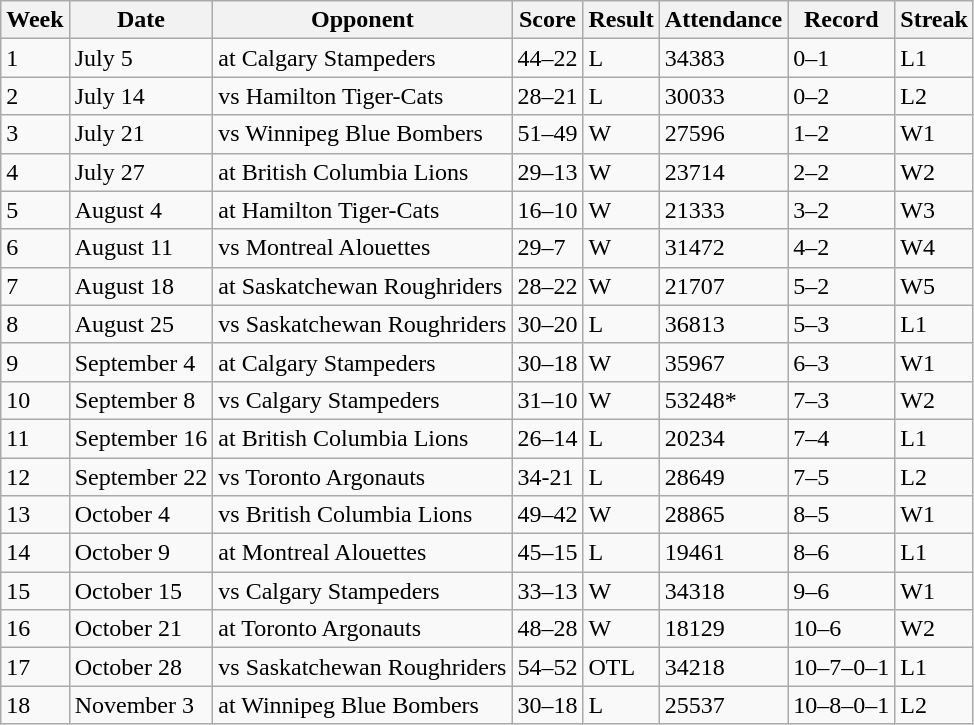<table class="wikitable">
<tr>
<th>Week</th>
<th>Date</th>
<th>Opponent</th>
<th>Score</th>
<th>Result</th>
<th>Attendance</th>
<th>Record</th>
<th>Streak</th>
</tr>
<tr>
<td>1</td>
<td>July 5</td>
<td>at Calgary Stampeders</td>
<td>44–22</td>
<td>L</td>
<td>34383</td>
<td>0–1</td>
<td>L1</td>
</tr>
<tr>
<td>2</td>
<td>July 14</td>
<td>vs Hamilton Tiger-Cats</td>
<td>28–21</td>
<td>L</td>
<td>30033</td>
<td>0–2</td>
<td>L2</td>
</tr>
<tr>
<td>3</td>
<td>July 21</td>
<td>vs Winnipeg Blue Bombers</td>
<td>51–49</td>
<td>W</td>
<td>27596</td>
<td>1–2</td>
<td>W1</td>
</tr>
<tr>
<td>4</td>
<td>July 27</td>
<td>at British Columbia Lions</td>
<td>29–13</td>
<td>W</td>
<td>23714</td>
<td>2–2</td>
<td>W2</td>
</tr>
<tr>
<td>5</td>
<td>August 4</td>
<td>at Hamilton Tiger-Cats</td>
<td>16–10</td>
<td>W</td>
<td>21333</td>
<td>3–2</td>
<td>W3</td>
</tr>
<tr>
<td>6</td>
<td>August 11</td>
<td>vs Montreal Alouettes</td>
<td>29–7</td>
<td>W</td>
<td>31472</td>
<td>4–2</td>
<td>W4</td>
</tr>
<tr>
<td>7</td>
<td>August 18</td>
<td>at Saskatchewan Roughriders</td>
<td>28–22</td>
<td>W</td>
<td>21707</td>
<td>5–2</td>
<td>W5</td>
</tr>
<tr>
<td>8</td>
<td>August 25</td>
<td>vs Saskatchewan Roughriders</td>
<td>30–20</td>
<td>L</td>
<td>36813</td>
<td>5–3</td>
<td>L1</td>
</tr>
<tr>
<td>9</td>
<td>September 4</td>
<td>at Calgary Stampeders</td>
<td>30–18</td>
<td>W</td>
<td>35967</td>
<td>6–3</td>
<td>W1</td>
</tr>
<tr>
<td>10</td>
<td>September 8</td>
<td>vs Calgary Stampeders</td>
<td>31–10</td>
<td>W</td>
<td>53248*</td>
<td>7–3</td>
<td>W2</td>
</tr>
<tr>
<td>11</td>
<td>September 16</td>
<td>at British Columbia Lions</td>
<td>26–14</td>
<td>L</td>
<td>20234</td>
<td>7–4</td>
<td>L1</td>
</tr>
<tr>
<td>12</td>
<td>September 22</td>
<td>vs Toronto Argonauts</td>
<td>34-21</td>
<td>L</td>
<td>28649</td>
<td>7–5</td>
<td>L2</td>
</tr>
<tr>
<td>13</td>
<td>October 4</td>
<td>vs British Columbia Lions</td>
<td>49–42</td>
<td>W</td>
<td>28865</td>
<td>8–5</td>
<td>W1</td>
</tr>
<tr>
<td>14</td>
<td>October 9</td>
<td>at Montreal Alouettes</td>
<td>45–15</td>
<td>L</td>
<td>19461</td>
<td>8–6</td>
<td>L1</td>
</tr>
<tr>
<td>15</td>
<td>October 15</td>
<td>vs Calgary Stampeders</td>
<td>33–13</td>
<td>W</td>
<td>34318</td>
<td>9–6</td>
<td>W1</td>
</tr>
<tr>
<td>16</td>
<td>October 21</td>
<td>at Toronto Argonauts</td>
<td>48–28</td>
<td>W</td>
<td>18129</td>
<td>10–6</td>
<td>W2</td>
</tr>
<tr>
<td>17</td>
<td>October 28</td>
<td>vs Saskatchewan Roughriders</td>
<td>54–52</td>
<td>OTL</td>
<td>34218</td>
<td>10–7–0–1</td>
<td>L1</td>
</tr>
<tr>
<td>18</td>
<td>November 3</td>
<td>at Winnipeg Blue Bombers</td>
<td>30–18</td>
<td>L</td>
<td>25537</td>
<td>10–8–0–1</td>
<td>L2</td>
</tr>
</table>
